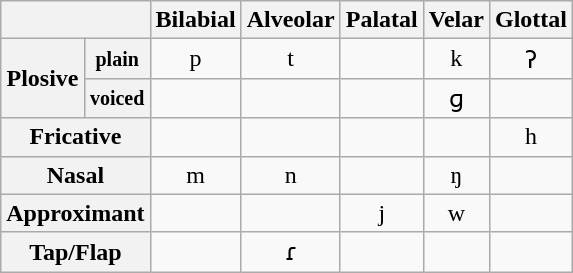<table class="wikitable" style="text-align: center;">
<tr>
<th colspan="2"></th>
<th>Bilabial</th>
<th>Alveolar</th>
<th>Palatal</th>
<th>Velar</th>
<th>Glottal</th>
</tr>
<tr>
<th rowspan="2">Plosive</th>
<th><small>plain</small></th>
<td>p</td>
<td>t</td>
<td></td>
<td>k</td>
<td>ʔ</td>
</tr>
<tr>
<th><small>voiced</small></th>
<td></td>
<td></td>
<td></td>
<td>ɡ</td>
<td></td>
</tr>
<tr>
<th colspan="2">Fricative</th>
<td></td>
<td></td>
<td></td>
<td></td>
<td>h</td>
</tr>
<tr>
<th colspan="2">Nasal</th>
<td>m</td>
<td>n</td>
<td></td>
<td>ŋ</td>
<td></td>
</tr>
<tr>
<th colspan="2">Approximant</th>
<td></td>
<td></td>
<td>j</td>
<td>w</td>
<td></td>
</tr>
<tr>
<th colspan="2">Tap/Flap</th>
<td></td>
<td>ɾ</td>
<td></td>
<td></td>
<td></td>
</tr>
</table>
